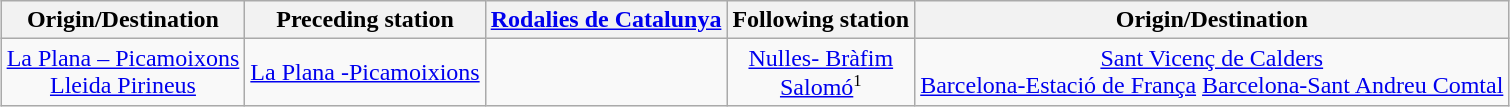<table class="wikitable" style="margin:0 auto; text-align:center;">
<tr>
<th>Origin/Destination</th>
<th>Preceding station</th>
<th><a href='#'>Rodalies de Catalunya</a></th>
<th>Following station</th>
<th>Origin/Destination</th>
</tr>
<tr>
<td><a href='#'>La Plana – Picamoixons</a><br><a href='#'>Lleida Pirineus</a></td>
<td><a href='#'>La Plana -Picamoixions</a></td>
<td></td>
<td><a href='#'>Nulles- Bràfim</a><br><a href='#'>Salomó</a><small><sup>1</sup></small></td>
<td><a href='#'>Sant Vicenç de Calders</a><br><a href='#'>Barcelona-Estació de França</a>
<a href='#'>Barcelona-Sant Andreu Comtal</a></td>
</tr>
</table>
